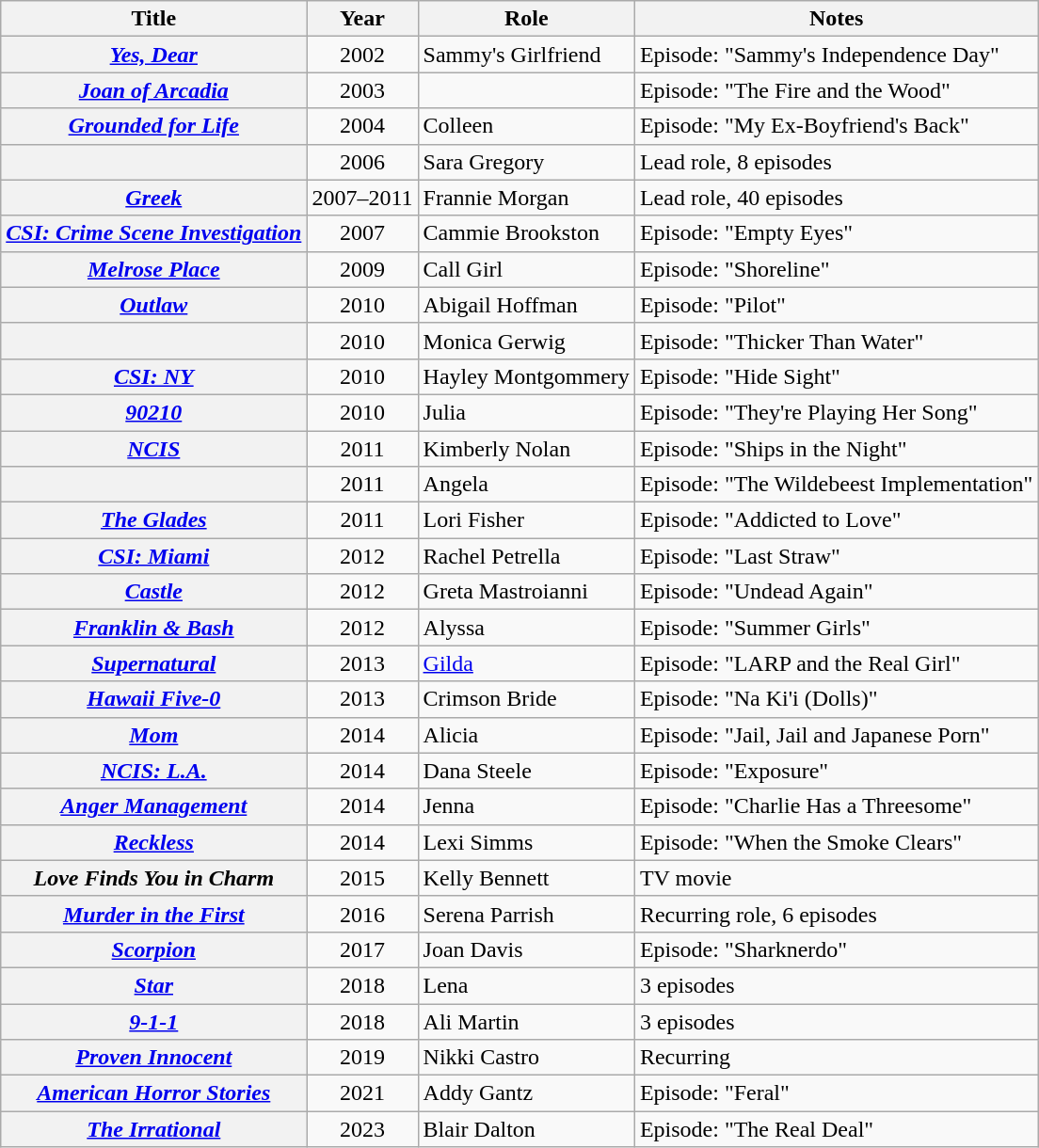<table class="wikitable sortable plainrowheaders">
<tr>
<th scope="col">Title</th>
<th scope="col">Year</th>
<th scope="col">Role</th>
<th scope="col" class="unsortable">Notes</th>
</tr>
<tr>
<th scope="row"><em><a href='#'>Yes, Dear</a></em></th>
<td align="center">2002</td>
<td>Sammy's Girlfriend</td>
<td>Episode: "Sammy's Independence Day"</td>
</tr>
<tr>
<th scope="row"><em><a href='#'>Joan of Arcadia</a></em></th>
<td align="center">2003</td>
<td></td>
<td>Episode:  "The Fire and the Wood"</td>
</tr>
<tr>
<th scope="row"><em><a href='#'>Grounded for Life</a></em></th>
<td align="center">2004</td>
<td>Colleen</td>
<td>Episode:  "My Ex-Boyfriend's Back"</td>
</tr>
<tr>
<th scope="row"><em></em></th>
<td align="center">2006</td>
<td>Sara Gregory</td>
<td>Lead role, 8 episodes</td>
</tr>
<tr>
<th scope="row"><em><a href='#'>Greek</a></em></th>
<td align="center">2007–2011</td>
<td>Frannie Morgan</td>
<td>Lead role, 40 episodes</td>
</tr>
<tr>
<th scope="row"><em><a href='#'>CSI: Crime Scene Investigation</a></em></th>
<td align="center">2007</td>
<td>Cammie Brookston</td>
<td>Episode:  "Empty Eyes"</td>
</tr>
<tr>
<th scope="row"><em><a href='#'>Melrose Place</a></em></th>
<td align="center">2009</td>
<td>Call Girl</td>
<td>Episode:  "Shoreline"</td>
</tr>
<tr>
<th scope="row"><em><a href='#'>Outlaw</a></em></th>
<td align="center">2010</td>
<td>Abigail Hoffman</td>
<td>Episode:  "Pilot"</td>
</tr>
<tr>
<th scope="row"><em></em></th>
<td align="center">2010</td>
<td>Monica Gerwig</td>
<td>Episode:  "Thicker Than Water"</td>
</tr>
<tr>
<th scope="row"><em><a href='#'>CSI: NY</a></em></th>
<td align="center">2010</td>
<td>Hayley Montgommery</td>
<td>Episode:  "Hide Sight"</td>
</tr>
<tr>
<th scope="row"><em><a href='#'>90210</a></em></th>
<td align="center">2010</td>
<td>Julia</td>
<td>Episode:  "They're Playing Her Song"</td>
</tr>
<tr>
<th scope="row"><em><a href='#'>NCIS</a></em></th>
<td align="center">2011</td>
<td>Kimberly Nolan</td>
<td>Episode:  "Ships in the Night"</td>
</tr>
<tr>
<th scope="row"><em></em></th>
<td align="center">2011</td>
<td>Angela</td>
<td>Episode:  "The Wildebeest Implementation"</td>
</tr>
<tr>
<th scope="row"><em><a href='#'>The Glades</a></em></th>
<td align="center">2011</td>
<td>Lori Fisher</td>
<td>Episode:  "Addicted to Love"</td>
</tr>
<tr>
<th scope="row"><em><a href='#'>CSI: Miami</a></em></th>
<td align="center">2012</td>
<td>Rachel Petrella</td>
<td>Episode:  "Last Straw"</td>
</tr>
<tr>
<th scope="row"><em><a href='#'>Castle</a></em></th>
<td align="center">2012</td>
<td>Greta Mastroianni</td>
<td>Episode:  "Undead Again"</td>
</tr>
<tr>
<th scope="row"><em><a href='#'>Franklin & Bash</a></em></th>
<td align="center">2012</td>
<td>Alyssa</td>
<td>Episode: "Summer Girls"</td>
</tr>
<tr>
<th scope="row"><em><a href='#'>Supernatural</a></em></th>
<td align="center">2013</td>
<td><a href='#'>Gilda</a></td>
<td>Episode:  "LARP and the Real Girl"</td>
</tr>
<tr>
<th scope="row"><em><a href='#'>Hawaii Five-0</a></em></th>
<td align="center">2013</td>
<td>Crimson Bride</td>
<td>Episode:  "Na Ki'i (Dolls)"</td>
</tr>
<tr>
<th scope="row"><em><a href='#'>Mom</a></em></th>
<td align="center">2014</td>
<td>Alicia</td>
<td>Episode: "Jail, Jail and Japanese Porn"</td>
</tr>
<tr>
<th scope="row"><em><a href='#'>NCIS: L.A.</a></em></th>
<td align="center">2014</td>
<td>Dana Steele</td>
<td>Episode:  "Exposure"</td>
</tr>
<tr>
<th scope="row"><em><a href='#'>Anger Management</a></em></th>
<td align="center">2014</td>
<td>Jenna</td>
<td>Episode:  "Charlie Has a Threesome"</td>
</tr>
<tr>
<th scope="row"><em><a href='#'>Reckless</a></em></th>
<td align="center">2014</td>
<td>Lexi Simms</td>
<td>Episode:  "When the Smoke Clears"</td>
</tr>
<tr>
<th scope="row"><em>Love Finds You in Charm</em></th>
<td align="center">2015</td>
<td>Kelly Bennett</td>
<td>TV movie</td>
</tr>
<tr>
<th scope="row"><em><a href='#'>Murder in the First</a></em></th>
<td align="center">2016</td>
<td>Serena Parrish</td>
<td>Recurring role, 6 episodes</td>
</tr>
<tr>
<th scope="row"><em><a href='#'>Scorpion</a></em></th>
<td align="center">2017</td>
<td>Joan Davis</td>
<td>Episode: "Sharknerdo"</td>
</tr>
<tr>
<th scope="row"><em><a href='#'>Star</a></em></th>
<td align="center">2018</td>
<td>Lena</td>
<td>3 episodes</td>
</tr>
<tr>
<th scope="row"><em><a href='#'>9-1-1</a></em></th>
<td align="center">2018</td>
<td>Ali Martin</td>
<td>3 episodes</td>
</tr>
<tr>
<th scope="row"><em><a href='#'>Proven Innocent</a></em></th>
<td align="center">2019</td>
<td>Nikki Castro</td>
<td>Recurring</td>
</tr>
<tr>
<th scope="row"><em><a href='#'>American Horror Stories</a></em></th>
<td align="center">2021</td>
<td>Addy Gantz</td>
<td>Episode: "Feral"</td>
</tr>
<tr>
<th scope="row"><em><a href='#'>The Irrational</a></em></th>
<td align="center">2023</td>
<td>Blair Dalton</td>
<td>Episode: "The Real Deal"</td>
</tr>
</table>
